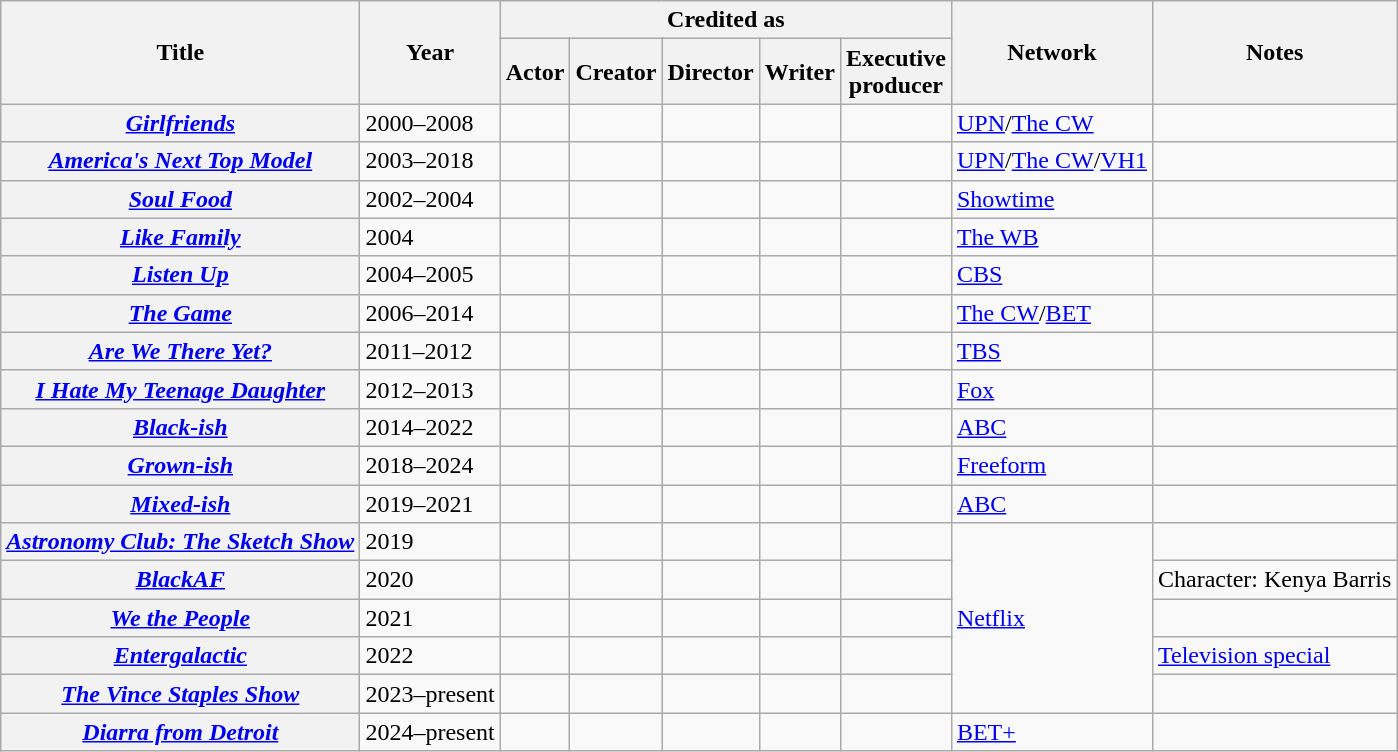<table class="wikitable plainrowheaders sortable">
<tr>
<th rowspan="2" scope="col">Title</th>
<th rowspan="2" scope="col">Year</th>
<th colspan="5" scope="col">Credited as</th>
<th rowspan="2" scope="col">Network</th>
<th rowspan="2" scope="col" class="unsortable">Notes</th>
</tr>
<tr>
<th>Actor</th>
<th>Creator</th>
<th>Director</th>
<th>Writer</th>
<th>Executive<br>producer</th>
</tr>
<tr>
<th scope=row><em><a href='#'>Girlfriends</a></em></th>
<td>2000–2008</td>
<td></td>
<td></td>
<td></td>
<td></td>
<td></td>
<td><a href='#'>UPN</a>/<a href='#'>The CW</a></td>
<td></td>
</tr>
<tr>
<th scope=row><em><a href='#'>America's Next Top Model</a></em></th>
<td>2003–2018</td>
<td></td>
<td></td>
<td></td>
<td></td>
<td></td>
<td><a href='#'>UPN</a>/<a href='#'>The CW</a>/<a href='#'>VH1</a></td>
<td></td>
</tr>
<tr>
<th scope=row><em><a href='#'>Soul Food</a></em></th>
<td>2002–2004</td>
<td></td>
<td></td>
<td></td>
<td></td>
<td></td>
<td><a href='#'>Showtime</a></td>
<td></td>
</tr>
<tr>
<th scope=row><em><a href='#'>Like Family</a></em></th>
<td>2004</td>
<td></td>
<td></td>
<td></td>
<td></td>
<td></td>
<td><a href='#'>The WB</a></td>
<td></td>
</tr>
<tr>
<th scope=row><em><a href='#'>Listen Up</a></em></th>
<td>2004–2005</td>
<td></td>
<td></td>
<td></td>
<td></td>
<td></td>
<td><a href='#'>CBS</a></td>
<td></td>
</tr>
<tr>
<th scope=row><em><a href='#'>The Game</a></em></th>
<td>2006–2014</td>
<td></td>
<td></td>
<td></td>
<td></td>
<td></td>
<td><a href='#'>The CW</a>/<a href='#'>BET</a></td>
<td></td>
</tr>
<tr>
<th scope=row><em><a href='#'>Are We There Yet?</a></em></th>
<td>2011–2012</td>
<td></td>
<td></td>
<td></td>
<td></td>
<td></td>
<td><a href='#'>TBS</a></td>
<td></td>
</tr>
<tr>
<th scope=row><em><a href='#'>I Hate My Teenage Daughter</a></em></th>
<td>2012–2013</td>
<td></td>
<td></td>
<td></td>
<td></td>
<td></td>
<td><a href='#'>Fox</a></td>
<td></td>
</tr>
<tr>
<th scope=row><em><a href='#'>Black-ish</a></em></th>
<td>2014–2022</td>
<td></td>
<td></td>
<td></td>
<td></td>
<td></td>
<td><a href='#'>ABC</a></td>
<td></td>
</tr>
<tr>
<th scope=row><em><a href='#'>Grown-ish</a></em></th>
<td>2018–2024</td>
<td></td>
<td></td>
<td></td>
<td></td>
<td></td>
<td><a href='#'>Freeform</a></td>
<td></td>
</tr>
<tr>
<th scope=row><em><a href='#'>Mixed-ish</a></em></th>
<td>2019–2021</td>
<td></td>
<td></td>
<td></td>
<td></td>
<td></td>
<td><a href='#'>ABC</a></td>
<td></td>
</tr>
<tr>
<th scope=row><em><a href='#'>Astronomy Club: The Sketch Show</a></em></th>
<td>2019</td>
<td></td>
<td></td>
<td></td>
<td></td>
<td></td>
<td rowspan="5"><a href='#'>Netflix</a></td>
<td></td>
</tr>
<tr>
<th scope=row><em><a href='#'>BlackAF</a></em></th>
<td>2020</td>
<td></td>
<td></td>
<td></td>
<td></td>
<td></td>
<td>Character: Kenya Barris</td>
</tr>
<tr>
<th scope=row><em><a href='#'>We the People</a></em></th>
<td>2021</td>
<td></td>
<td></td>
<td></td>
<td></td>
<td></td>
<td></td>
</tr>
<tr>
<th scope=row><em><a href='#'>Entergalactic</a></em></th>
<td>2022</td>
<td></td>
<td></td>
<td></td>
<td></td>
<td></td>
<td><a href='#'>Television special</a></td>
</tr>
<tr>
<th scope=row><em><a href='#'>The Vince Staples Show</a></em></th>
<td>2023–present</td>
<td></td>
<td></td>
<td></td>
<td></td>
<td></td>
<td></td>
</tr>
<tr>
<th scope=row><em><a href='#'>Diarra from Detroit</a></em></th>
<td>2024–present</td>
<td></td>
<td></td>
<td></td>
<td></td>
<td></td>
<td><a href='#'>BET+</a></td>
</tr>
</table>
